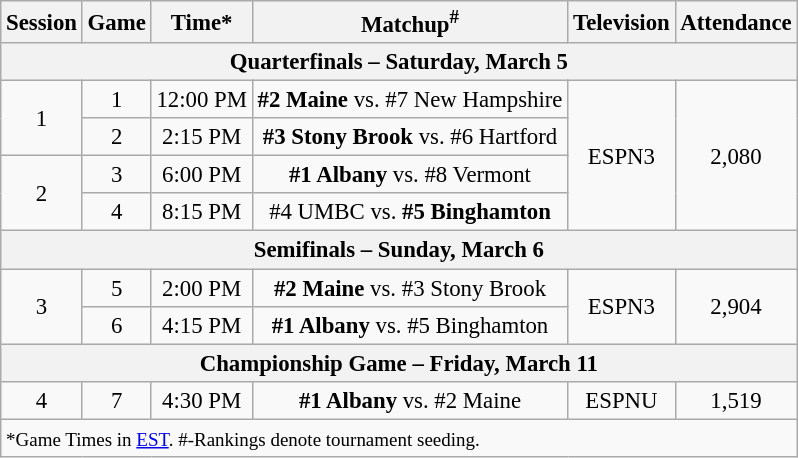<table class="wikitable" style="font-size: 95%; text-align:center;">
<tr>
<th>Session</th>
<th>Game</th>
<th>Time*</th>
<th>Matchup<sup>#</sup></th>
<th>Television</th>
<th>Attendance</th>
</tr>
<tr>
<th colspan=6>Quarterfinals – Saturday, March 5</th>
</tr>
<tr>
<td rowspan=2>1</td>
<td>1</td>
<td>12:00 PM</td>
<td><strong>#2 Maine</strong> vs. #7 New Hampshire</td>
<td rowspan=4>ESPN3</td>
<td rowspan=4>2,080</td>
</tr>
<tr>
<td>2</td>
<td>2:15 PM</td>
<td><strong>#3 Stony Brook</strong> vs. #6 Hartford</td>
</tr>
<tr>
<td rowspan=2>2</td>
<td>3</td>
<td>6:00 PM</td>
<td><strong>#1 Albany</strong> vs. #8 Vermont</td>
</tr>
<tr>
<td>4</td>
<td>8:15 PM</td>
<td>#4 UMBC vs. <strong>#5 Binghamton</strong></td>
</tr>
<tr>
<th colspan=7>Semifinals – Sunday, March 6</th>
</tr>
<tr>
<td rowspan=2>3</td>
<td>5</td>
<td>2:00 PM</td>
<td><strong>#2 Maine</strong> vs. #3 Stony Brook</td>
<td rowspan=2>ESPN3</td>
<td rowspan=2>2,904</td>
</tr>
<tr>
<td>6</td>
<td>4:15 PM</td>
<td><strong>#1 Albany</strong> vs. #5 Binghamton</td>
</tr>
<tr>
<th colspan=7>Championship Game – Friday, March 11</th>
</tr>
<tr>
<td>4</td>
<td>7</td>
<td>4:30 PM</td>
<td><strong>#1 Albany</strong> vs. #2 Maine</td>
<td>ESPNU</td>
<td>1,519</td>
</tr>
<tr>
<td colspan=6 style="text-align:left;"><small>*Game Times in <a href='#'>EST</a>. #-Rankings denote tournament seeding.</small></td>
</tr>
</table>
